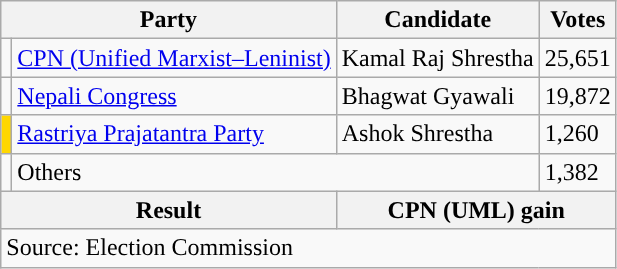<table class="wikitable">
<tr>
<th colspan="2">Party</th>
<th>Candidate</th>
<th>Votes</th>
</tr>
<tr>
<td style="background-color:"></td>
<td><a href='#'>CPN (Unified Marxist–Leninist)</a></td>
<td>Kamal Raj Shrestha</td>
<td>25,651</td>
</tr>
<tr>
<td style="background-color:"></td>
<td><a href='#'>Nepali Congress</a></td>
<td>Bhagwat Gyawali</td>
<td>19,872</td>
</tr>
<tr>
<td style="background-color:gold"></td>
<td><a href='#'>Rastriya Prajatantra Party</a></td>
<td>Ashok Shrestha</td>
<td>1,260</td>
</tr>
<tr>
<td></td>
<td colspan="2">Others</td>
<td>1,382</td>
</tr>
<tr>
<th colspan="2">Result</th>
<th colspan="2">CPN (UML) gain</th>
</tr>
<tr>
<td colspan="4">Source: Election Commission</td>
</tr>
</table>
